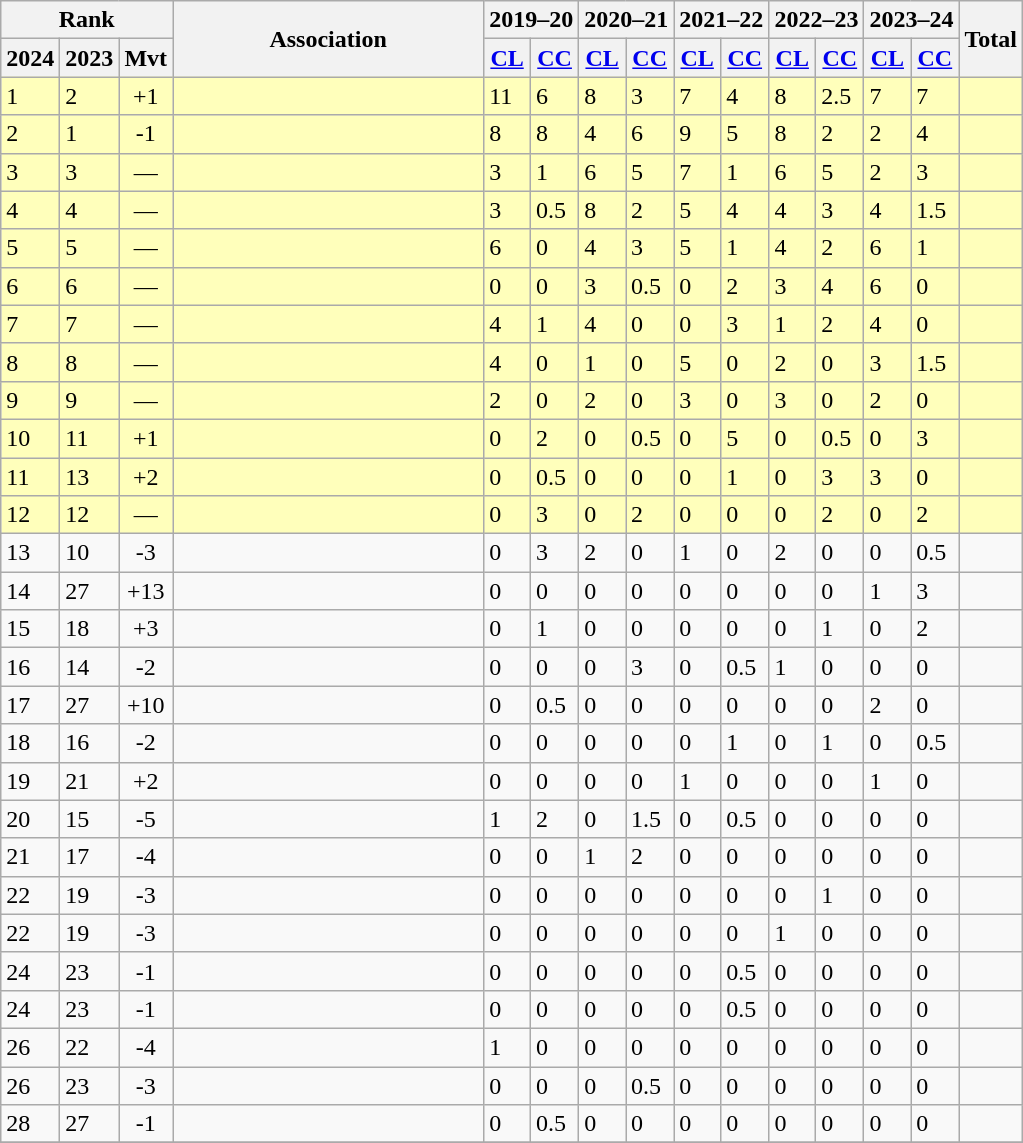<table class="wikitable">
<tr>
<th colspan=3>Rank</th>
<th rowspan=2 width=200>Association</th>
<th colspan=2>2019–20<br></th>
<th colspan=2>2020–21<br></th>
<th colspan=2>2021–22<br></th>
<th colspan=2>2022–23<br></th>
<th colspan=2>2023–24<br></th>
<th rowspan=2>Total</th>
</tr>
<tr>
<th>2024</th>
<th>2023</th>
<th>Mvt</th>
<th><a href='#'>CL</a></th>
<th><a href='#'>CC</a></th>
<th><a href='#'>CL</a></th>
<th><a href='#'>CC</a></th>
<th><a href='#'>CL</a></th>
<th><a href='#'>CC</a></th>
<th><a href='#'>CL</a></th>
<th><a href='#'>CC</a></th>
<th><a href='#'>CL</a></th>
<th><a href='#'>CC</a></th>
</tr>
<tr bgcolor=#FFFFBB>
<td>1</td>
<td>2</td>
<td align=center> +1</td>
<td></td>
<td>11</td>
<td>6</td>
<td>8</td>
<td>3</td>
<td>7</td>
<td>4</td>
<td>8</td>
<td>2.5</td>
<td>7</td>
<td>7</td>
<td><strong></strong></td>
</tr>
<tr bgcolor=#FFFFBB>
<td>2</td>
<td>1</td>
<td align=center> -1</td>
<td></td>
<td>8</td>
<td>8</td>
<td>4</td>
<td>6</td>
<td>9</td>
<td>5</td>
<td>8</td>
<td>2</td>
<td>2</td>
<td>4</td>
<td><strong></strong></td>
</tr>
<tr bgcolor=#FFFFBB>
<td>3</td>
<td>3</td>
<td align=center> —</td>
<td></td>
<td>3</td>
<td>1</td>
<td>6</td>
<td>5</td>
<td>7</td>
<td>1</td>
<td>6</td>
<td>5</td>
<td>2</td>
<td>3</td>
<td><strong></strong></td>
</tr>
<tr bgcolor=#FFFFBB>
<td>4</td>
<td>4</td>
<td align=center> —</td>
<td></td>
<td>3</td>
<td>0.5</td>
<td>8</td>
<td>2</td>
<td>5</td>
<td>4</td>
<td>4</td>
<td>3</td>
<td>4</td>
<td>1.5</td>
<td><strong></strong></td>
</tr>
<tr bgcolor=#FFFFBB>
<td>5</td>
<td>5</td>
<td align=center> —</td>
<td></td>
<td>6</td>
<td>0</td>
<td>4</td>
<td>3</td>
<td>5</td>
<td>1</td>
<td>4</td>
<td>2</td>
<td>6</td>
<td>1</td>
<td><strong></strong></td>
</tr>
<tr bgcolor=#FFFFBB>
<td>6</td>
<td>6</td>
<td align=center> —</td>
<td></td>
<td>0</td>
<td>0</td>
<td>3</td>
<td>0.5</td>
<td>0</td>
<td>2</td>
<td>3</td>
<td>4</td>
<td>6</td>
<td>0</td>
<td><strong></strong></td>
</tr>
<tr bgcolor=#FFFFBB>
<td>7</td>
<td>7</td>
<td align=center> —</td>
<td></td>
<td>4</td>
<td>1</td>
<td>4</td>
<td>0</td>
<td>0</td>
<td>3</td>
<td>1</td>
<td>2</td>
<td>4</td>
<td>0</td>
<td><strong></strong></td>
</tr>
<tr bgcolor=#FFFFBB>
<td>8</td>
<td>8</td>
<td align=center> —</td>
<td></td>
<td>4</td>
<td>0</td>
<td>1</td>
<td>0</td>
<td>5</td>
<td>0</td>
<td>2</td>
<td>0</td>
<td>3</td>
<td>1.5</td>
<td><strong></strong></td>
</tr>
<tr bgcolor=#FFFFBB>
<td>9</td>
<td>9</td>
<td align=center> —</td>
<td></td>
<td>2</td>
<td>0</td>
<td>2</td>
<td>0</td>
<td>3</td>
<td>0</td>
<td>3</td>
<td>0</td>
<td>2</td>
<td>0</td>
<td><strong></strong></td>
</tr>
<tr bgcolor=#FFFFBB>
<td>10</td>
<td>11</td>
<td align=center> +1</td>
<td></td>
<td>0</td>
<td>2</td>
<td>0</td>
<td>0.5</td>
<td>0</td>
<td>5</td>
<td>0</td>
<td>0.5</td>
<td>0</td>
<td>3</td>
<td><strong></strong></td>
</tr>
<tr bgcolor=#FFFFBB>
<td>11</td>
<td>13</td>
<td align=center> +2</td>
<td></td>
<td>0</td>
<td>0.5</td>
<td>0</td>
<td>0</td>
<td>0</td>
<td>1</td>
<td>0</td>
<td>3</td>
<td>3</td>
<td>0</td>
<td><strong></strong></td>
</tr>
<tr bgcolor=#FFFFBB>
<td>12</td>
<td>12</td>
<td align=center> —</td>
<td></td>
<td>0</td>
<td>3</td>
<td>0</td>
<td>2</td>
<td>0</td>
<td>0</td>
<td>0</td>
<td>2</td>
<td>0</td>
<td>2</td>
<td><strong></strong></td>
</tr>
<tr>
<td>13</td>
<td>10</td>
<td align=center> -3</td>
<td></td>
<td>0</td>
<td>3</td>
<td>2</td>
<td>0</td>
<td>1</td>
<td>0</td>
<td>2</td>
<td>0</td>
<td>0</td>
<td>0.5</td>
<td><strong></strong></td>
</tr>
<tr>
<td>14</td>
<td>27</td>
<td align=center> +13</td>
<td></td>
<td>0</td>
<td>0</td>
<td>0</td>
<td>0</td>
<td>0</td>
<td>0</td>
<td>0</td>
<td>0</td>
<td>1</td>
<td>3</td>
<td><strong></strong></td>
</tr>
<tr>
<td>15</td>
<td>18</td>
<td align=center> +3</td>
<td></td>
<td>0</td>
<td>1</td>
<td>0</td>
<td>0</td>
<td>0</td>
<td>0</td>
<td>0</td>
<td>1</td>
<td>0</td>
<td>2</td>
<td><strong></strong></td>
</tr>
<tr>
<td>16</td>
<td>14</td>
<td align=center> -2</td>
<td></td>
<td>0</td>
<td>0</td>
<td>0</td>
<td>3</td>
<td>0</td>
<td>0.5</td>
<td>1</td>
<td>0</td>
<td>0</td>
<td>0</td>
<td><strong></strong></td>
</tr>
<tr>
<td>17</td>
<td>27</td>
<td align=center> +10</td>
<td></td>
<td>0</td>
<td>0.5</td>
<td>0</td>
<td>0</td>
<td>0</td>
<td>0</td>
<td>0</td>
<td>0</td>
<td>2</td>
<td>0</td>
<td><strong></strong></td>
</tr>
<tr>
<td>18</td>
<td>16</td>
<td align=center> -2</td>
<td></td>
<td>0</td>
<td>0</td>
<td>0</td>
<td>0</td>
<td>0</td>
<td>1</td>
<td>0</td>
<td>1</td>
<td>0</td>
<td>0.5</td>
<td><strong></strong></td>
</tr>
<tr>
<td>19</td>
<td>21</td>
<td align=center> +2</td>
<td></td>
<td>0</td>
<td>0</td>
<td>0</td>
<td>0</td>
<td>1</td>
<td>0</td>
<td>0</td>
<td>0</td>
<td>1</td>
<td>0</td>
<td><strong></strong></td>
</tr>
<tr>
<td>20</td>
<td>15</td>
<td align=center> -5</td>
<td></td>
<td>1</td>
<td>2</td>
<td>0</td>
<td>1.5</td>
<td>0</td>
<td>0.5</td>
<td>0</td>
<td>0</td>
<td>0</td>
<td>0</td>
<td><strong></strong></td>
</tr>
<tr>
<td>21</td>
<td>17</td>
<td align=center> -4</td>
<td></td>
<td>0</td>
<td>0</td>
<td>1</td>
<td>2</td>
<td>0</td>
<td>0</td>
<td>0</td>
<td>0</td>
<td>0</td>
<td>0</td>
<td><strong></strong></td>
</tr>
<tr>
<td>22</td>
<td>19</td>
<td align=center> -3</td>
<td></td>
<td>0</td>
<td>0</td>
<td>0</td>
<td>0</td>
<td>0</td>
<td>0</td>
<td>0</td>
<td>1</td>
<td>0</td>
<td>0</td>
<td><strong></strong></td>
</tr>
<tr>
<td>22</td>
<td>19</td>
<td align=center> -3</td>
<td></td>
<td>0</td>
<td>0</td>
<td>0</td>
<td>0</td>
<td>0</td>
<td>0</td>
<td>1</td>
<td>0</td>
<td>0</td>
<td>0</td>
<td><strong></strong></td>
</tr>
<tr>
<td>24</td>
<td>23</td>
<td align=center> -1</td>
<td></td>
<td>0</td>
<td>0</td>
<td>0</td>
<td>0</td>
<td>0</td>
<td>0.5</td>
<td>0</td>
<td>0</td>
<td>0</td>
<td>0</td>
<td><strong></strong></td>
</tr>
<tr>
<td>24</td>
<td>23</td>
<td align=center> -1</td>
<td></td>
<td>0</td>
<td>0</td>
<td>0</td>
<td>0</td>
<td>0</td>
<td>0.5</td>
<td>0</td>
<td>0</td>
<td>0</td>
<td>0</td>
<td><strong></strong></td>
</tr>
<tr>
<td>26</td>
<td>22</td>
<td align=center> -4</td>
<td></td>
<td>1</td>
<td>0</td>
<td>0</td>
<td>0</td>
<td>0</td>
<td>0</td>
<td>0</td>
<td>0</td>
<td>0</td>
<td>0</td>
<td><strong></strong></td>
</tr>
<tr>
<td>26</td>
<td>23</td>
<td align=center> -3</td>
<td></td>
<td>0</td>
<td>0</td>
<td>0</td>
<td>0.5</td>
<td>0</td>
<td>0</td>
<td>0</td>
<td>0</td>
<td>0</td>
<td>0</td>
<td><strong></strong></td>
</tr>
<tr>
<td>28</td>
<td>27</td>
<td align=center> -1</td>
<td></td>
<td>0</td>
<td>0.5</td>
<td>0</td>
<td>0</td>
<td>0</td>
<td>0</td>
<td>0</td>
<td>0</td>
<td>0</td>
<td>0</td>
<td><strong></strong></td>
</tr>
<tr>
</tr>
</table>
